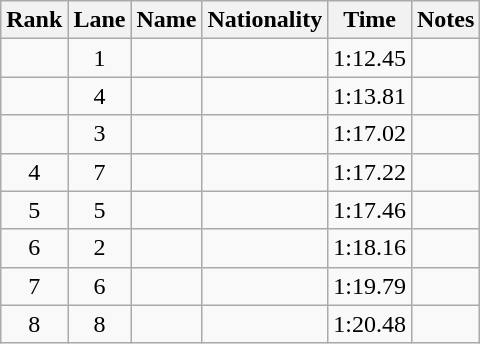<table class="wikitable sortable" style="text-align:center">
<tr>
<th>Rank</th>
<th>Lane</th>
<th>Name</th>
<th>Nationality</th>
<th>Time</th>
<th>Notes</th>
</tr>
<tr>
<td></td>
<td>1</td>
<td align=left></td>
<td align=left></td>
<td>1:12.45</td>
<td><strong></strong></td>
</tr>
<tr>
<td></td>
<td>4</td>
<td align=left></td>
<td align=left></td>
<td>1:13.81</td>
<td></td>
</tr>
<tr>
<td></td>
<td>3</td>
<td align=left></td>
<td align=left></td>
<td>1:17.02</td>
<td></td>
</tr>
<tr>
<td>4</td>
<td>7</td>
<td align=left></td>
<td align=left></td>
<td>1:17.22</td>
<td></td>
</tr>
<tr>
<td>5</td>
<td>5</td>
<td align=left></td>
<td align=left></td>
<td>1:17.46</td>
<td></td>
</tr>
<tr>
<td>6</td>
<td>2</td>
<td align=left></td>
<td align=left></td>
<td>1:18.16</td>
<td></td>
</tr>
<tr>
<td>7</td>
<td>6</td>
<td align=left></td>
<td align=left></td>
<td>1:19.79</td>
<td></td>
</tr>
<tr>
<td>8</td>
<td>8</td>
<td align=left></td>
<td align=left></td>
<td>1:20.48</td>
<td></td>
</tr>
</table>
